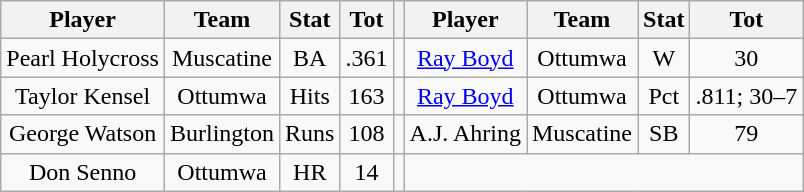<table class="wikitable" style="text-align:center">
<tr>
<th>Player</th>
<th>Team</th>
<th>Stat</th>
<th>Tot</th>
<th></th>
<th>Player</th>
<th>Team</th>
<th>Stat</th>
<th>Tot</th>
</tr>
<tr>
<td>Pearl Holycross</td>
<td>Muscatine</td>
<td>BA</td>
<td>.361</td>
<td></td>
<td><a href='#'>Ray Boyd</a></td>
<td>Ottumwa</td>
<td>W</td>
<td>30</td>
</tr>
<tr>
<td>Taylor Kensel</td>
<td>Ottumwa</td>
<td>Hits</td>
<td>163</td>
<td></td>
<td><a href='#'>Ray Boyd</a></td>
<td>Ottumwa</td>
<td>Pct</td>
<td>.811; 30–7</td>
</tr>
<tr>
<td>George Watson</td>
<td>Burlington</td>
<td>Runs</td>
<td>108</td>
<td></td>
<td>A.J. Ahring</td>
<td>Muscatine</td>
<td>SB</td>
<td>79</td>
</tr>
<tr>
<td>Don Senno</td>
<td>Ottumwa</td>
<td>HR</td>
<td>14</td>
<td></td>
</tr>
</table>
